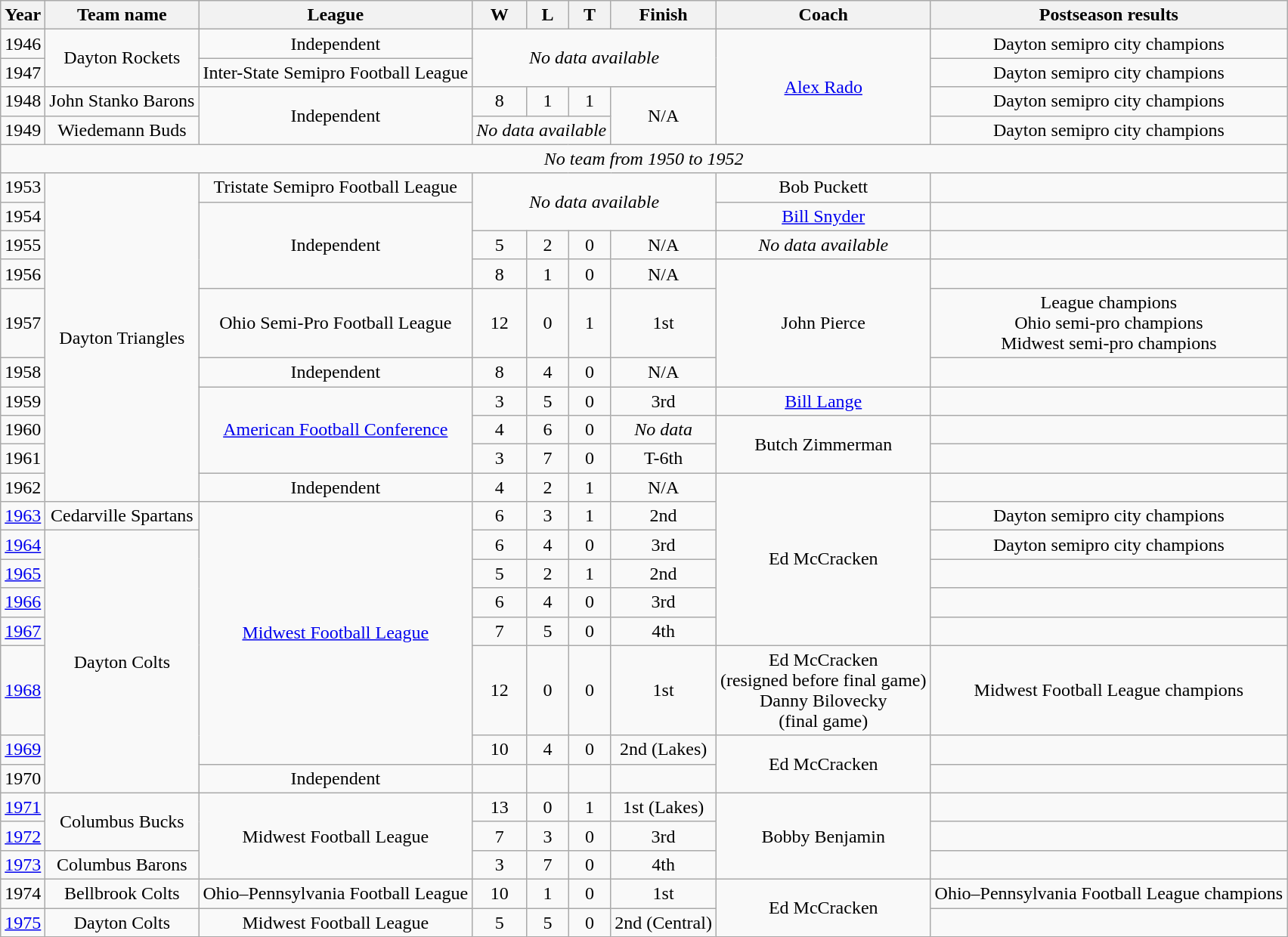<table class="wikitable" style="text-align:center">
<tr>
<th>Year</th>
<th>Team name</th>
<th>League</th>
<th>W</th>
<th>L</th>
<th>T</th>
<th>Finish</th>
<th>Coach</th>
<th>Postseason results</th>
</tr>
<tr>
<td>1946</td>
<td rowspan="2">Dayton Rockets</td>
<td>Independent</td>
<td colspan="4" rowspan="2"><em>No data available</em></td>
<td rowspan="4"><a href='#'>Alex Rado</a></td>
<td>Dayton semipro city champions</td>
</tr>
<tr>
<td>1947</td>
<td>Inter-State Semipro Football League</td>
<td>Dayton semipro city champions</td>
</tr>
<tr>
<td>1948</td>
<td>John Stanko Barons</td>
<td rowspan="2">Independent</td>
<td>8</td>
<td>1</td>
<td>1</td>
<td rowspan="2">N/A</td>
<td>Dayton semipro city champions</td>
</tr>
<tr>
<td>1949</td>
<td>Wiedemann Buds</td>
<td colspan="3"><em>No data available</em></td>
<td>Dayton semipro city champions</td>
</tr>
<tr>
<td colspan="9"><em>No team from 1950 to 1952</em></td>
</tr>
<tr>
<td>1953</td>
<td rowspan="10">Dayton Triangles</td>
<td>Tristate Semipro Football League</td>
<td colspan="4" rowspan="2"><em>No data available</em></td>
<td>Bob Puckett</td>
<td></td>
</tr>
<tr>
<td>1954</td>
<td rowspan="3">Independent</td>
<td><a href='#'>Bill Snyder</a></td>
<td></td>
</tr>
<tr>
<td>1955</td>
<td>5</td>
<td>2</td>
<td>0</td>
<td>N/A</td>
<td><em>No data available</em></td>
<td></td>
</tr>
<tr>
<td>1956</td>
<td>8</td>
<td>1</td>
<td>0</td>
<td>N/A</td>
<td rowspan="3">John Pierce</td>
<td></td>
</tr>
<tr>
<td>1957</td>
<td>Ohio Semi-Pro Football League</td>
<td>12</td>
<td>0</td>
<td>1</td>
<td>1st</td>
<td>League champions<br>Ohio semi-pro champions<br>Midwest semi-pro champions</td>
</tr>
<tr>
<td>1958</td>
<td>Independent</td>
<td>8</td>
<td>4</td>
<td>0</td>
<td>N/A</td>
<td></td>
</tr>
<tr>
<td>1959</td>
<td rowspan="3"><a href='#'>American Football Conference</a></td>
<td>3</td>
<td>5</td>
<td>0</td>
<td>3rd</td>
<td><a href='#'>Bill Lange</a></td>
<td></td>
</tr>
<tr>
<td>1960</td>
<td>4</td>
<td>6</td>
<td>0</td>
<td><em>No data</em></td>
<td rowspan="2">Butch Zimmerman</td>
<td></td>
</tr>
<tr>
<td>1961</td>
<td>3</td>
<td>7</td>
<td>0</td>
<td>T-6th</td>
<td></td>
</tr>
<tr>
<td>1962</td>
<td>Independent</td>
<td>4</td>
<td>2</td>
<td>1</td>
<td>N/A</td>
<td rowspan="6">Ed McCracken</td>
<td></td>
</tr>
<tr>
<td><a href='#'>1963</a></td>
<td>Cedarville Spartans</td>
<td rowspan="7"><a href='#'>Midwest Football League</a></td>
<td>6</td>
<td>3</td>
<td>1</td>
<td>2nd</td>
<td>Dayton semipro city champions</td>
</tr>
<tr>
<td><a href='#'>1964</a></td>
<td rowspan="7">Dayton Colts</td>
<td>6</td>
<td>4</td>
<td>0</td>
<td>3rd</td>
<td>Dayton semipro city champions</td>
</tr>
<tr>
<td><a href='#'>1965</a></td>
<td>5</td>
<td>2</td>
<td>1</td>
<td>2nd</td>
<td></td>
</tr>
<tr>
<td><a href='#'>1966</a></td>
<td>6</td>
<td>4</td>
<td>0</td>
<td>3rd</td>
<td></td>
</tr>
<tr>
<td><a href='#'>1967</a></td>
<td>7</td>
<td>5</td>
<td>0</td>
<td>4th</td>
<td></td>
</tr>
<tr>
<td><a href='#'>1968</a></td>
<td>12</td>
<td>0</td>
<td>0</td>
<td>1st</td>
<td>Ed McCracken<br>(resigned before final game)<br>Danny Bilovecky<br>(final game)</td>
<td>Midwest Football League champions</td>
</tr>
<tr>
<td><a href='#'>1969</a></td>
<td>10</td>
<td>4</td>
<td>0</td>
<td>2nd (Lakes)</td>
<td rowspan="2">Ed McCracken</td>
<td></td>
</tr>
<tr>
<td>1970</td>
<td>Independent</td>
<td></td>
<td></td>
<td></td>
<td></td>
<td></td>
</tr>
<tr>
<td><a href='#'>1971</a></td>
<td rowspan="2">Columbus Bucks</td>
<td rowspan="3">Midwest Football League</td>
<td>13</td>
<td>0</td>
<td>1</td>
<td>1st (Lakes)</td>
<td rowspan="3">Bobby Benjamin</td>
<td></td>
</tr>
<tr>
<td><a href='#'>1972</a></td>
<td>7</td>
<td>3</td>
<td>0</td>
<td>3rd</td>
<td></td>
</tr>
<tr>
<td><a href='#'>1973</a></td>
<td>Columbus Barons</td>
<td>3</td>
<td>7</td>
<td>0</td>
<td>4th</td>
<td></td>
</tr>
<tr>
<td>1974</td>
<td>Bellbrook Colts</td>
<td>Ohio–Pennsylvania Football League</td>
<td>10</td>
<td>1</td>
<td>0</td>
<td>1st</td>
<td rowspan="2">Ed McCracken</td>
<td>Ohio–Pennsylvania Football League champions</td>
</tr>
<tr>
<td><a href='#'>1975</a></td>
<td rowspan="2">Dayton Colts</td>
<td>Midwest Football League</td>
<td>5</td>
<td>5</td>
<td>0</td>
<td>2nd (Central)</td>
<td></td>
</tr>
</table>
